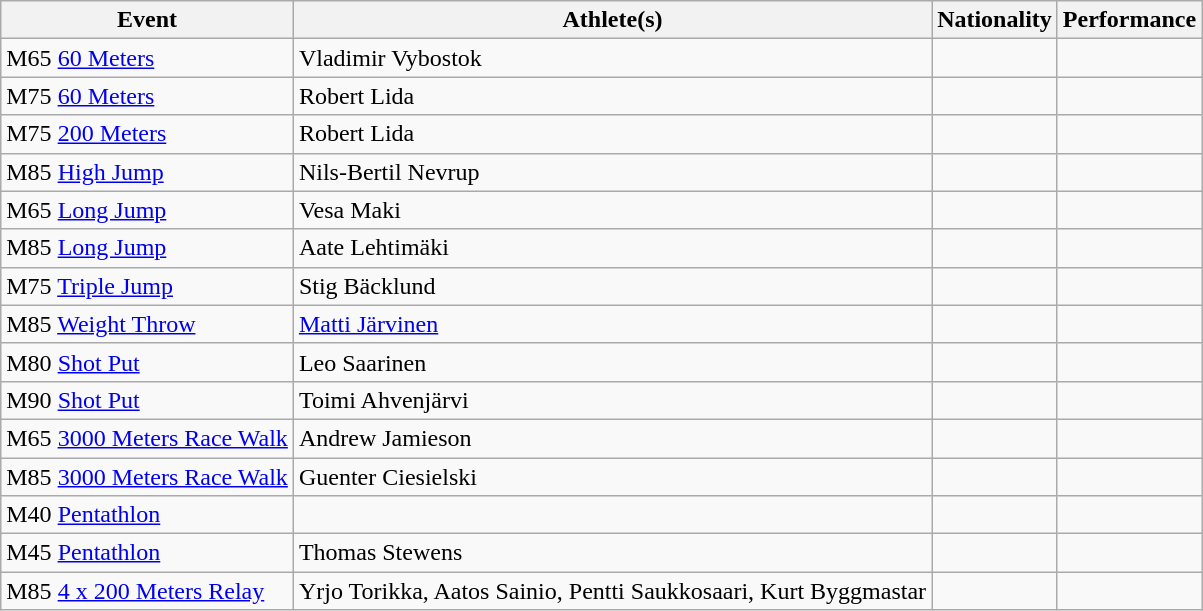<table class="wikitable">
<tr>
<th>Event</th>
<th>Athlete(s)</th>
<th>Nationality</th>
<th>Performance</th>
</tr>
<tr>
<td>M65 <a href='#'>60 Meters</a></td>
<td>Vladimir Vybostok</td>
<td></td>
<td></td>
</tr>
<tr>
<td>M75 <a href='#'>60 Meters</a></td>
<td>Robert Lida</td>
<td></td>
<td></td>
</tr>
<tr>
<td>M75 <a href='#'>200 Meters</a></td>
<td>Robert Lida</td>
<td></td>
<td></td>
</tr>
<tr>
<td>M85 <a href='#'>High Jump</a></td>
<td>Nils-Bertil Nevrup</td>
<td></td>
<td></td>
</tr>
<tr>
<td>M65 <a href='#'>Long Jump</a></td>
<td>Vesa Maki</td>
<td></td>
<td></td>
</tr>
<tr>
<td>M85 <a href='#'>Long Jump</a></td>
<td>Aate Lehtimäki</td>
<td></td>
<td></td>
</tr>
<tr>
<td>M75 <a href='#'>Triple Jump</a></td>
<td>Stig Bäcklund</td>
<td></td>
<td></td>
</tr>
<tr>
<td>M85 <a href='#'>Weight Throw</a></td>
<td><a href='#'>Matti Järvinen</a></td>
<td></td>
<td></td>
</tr>
<tr>
<td>M80 <a href='#'>Shot Put</a></td>
<td>Leo Saarinen</td>
<td></td>
<td></td>
</tr>
<tr>
<td>M90 <a href='#'>Shot Put</a></td>
<td>Toimi Ahvenjärvi</td>
<td></td>
<td></td>
</tr>
<tr>
<td>M65 <a href='#'>3000 Meters Race Walk</a></td>
<td>Andrew Jamieson</td>
<td></td>
<td></td>
</tr>
<tr>
<td>M85 <a href='#'>3000 Meters Race Walk</a></td>
<td>Guenter Ciesielski</td>
<td></td>
<td></td>
</tr>
<tr>
<td>M40 <a href='#'>Pentathlon</a></td>
<td></td>
<td></td>
<td></td>
</tr>
<tr>
<td>M45 <a href='#'>Pentathlon</a></td>
<td>Thomas Stewens</td>
<td></td>
<td></td>
</tr>
<tr>
<td>M85 <a href='#'>4 x 200 Meters Relay</a></td>
<td>Yrjo Torikka,  Aatos Sainio, Pentti Saukkosaari, Kurt Byggmastar</td>
<td></td>
<td></td>
</tr>
</table>
